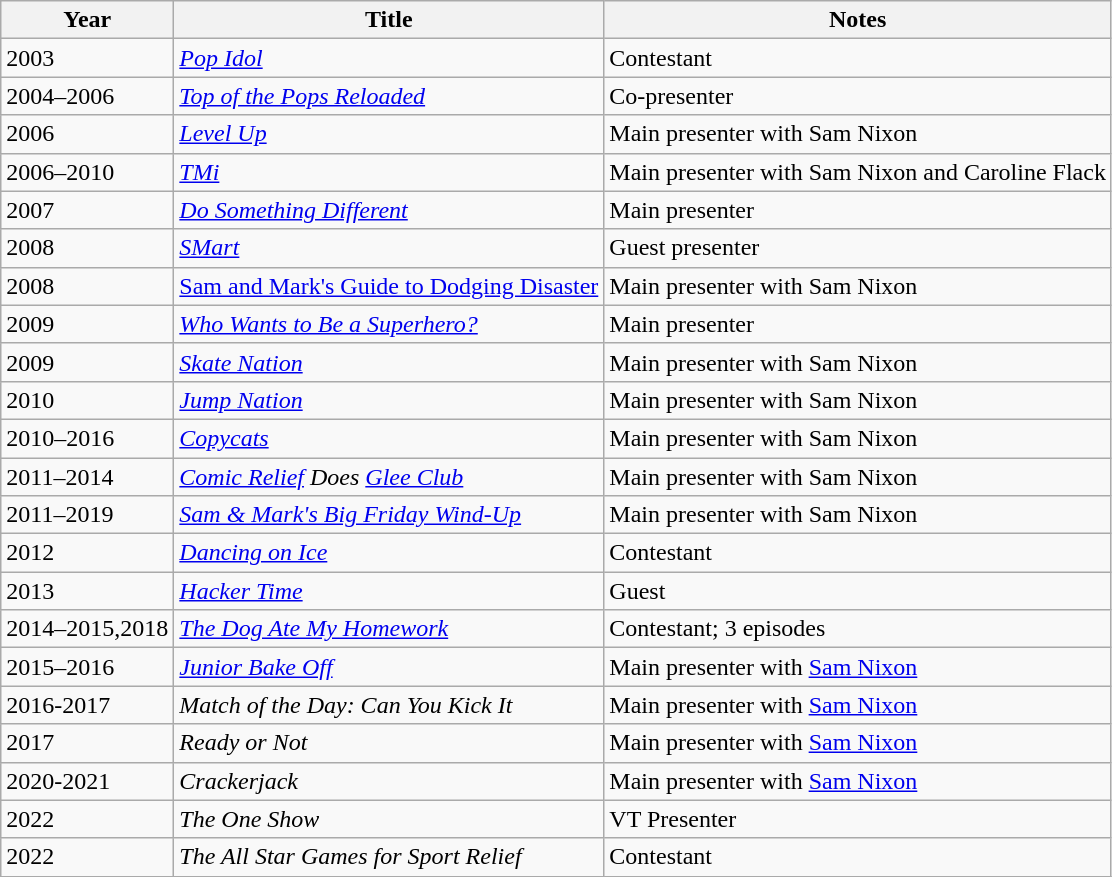<table class="wikitable">
<tr>
<th>Year</th>
<th>Title</th>
<th>Notes</th>
</tr>
<tr>
<td>2003</td>
<td><em><a href='#'>Pop Idol</a></em></td>
<td>Contestant</td>
</tr>
<tr>
<td>2004–2006</td>
<td><em><a href='#'>Top of the Pops Reloaded</a></em></td>
<td>Co-presenter</td>
</tr>
<tr>
<td>2006</td>
<td><em><a href='#'>Level Up</a></em></td>
<td>Main presenter with Sam Nixon</td>
</tr>
<tr>
<td>2006–2010</td>
<td><em><a href='#'>TMi</a></em></td>
<td>Main presenter with Sam Nixon and Caroline Flack</td>
</tr>
<tr>
<td>2007</td>
<td><em><a href='#'>Do Something Different</a></em></td>
<td>Main presenter</td>
</tr>
<tr>
<td>2008</td>
<td><em><a href='#'>SMart</a></em></td>
<td>Guest presenter</td>
</tr>
<tr>
<td>2008</td>
<td><a href='#'>Sam and Mark's Guide to Dodging Disaster</a></td>
<td>Main presenter with Sam Nixon</td>
</tr>
<tr>
<td>2009</td>
<td><em><a href='#'>Who Wants to Be a Superhero?</a></em></td>
<td>Main presenter</td>
</tr>
<tr>
<td>2009</td>
<td><em><a href='#'>Skate Nation</a></em></td>
<td>Main presenter with Sam Nixon</td>
</tr>
<tr>
<td>2010</td>
<td><em><a href='#'>Jump Nation</a></em></td>
<td>Main presenter with Sam Nixon</td>
</tr>
<tr>
<td>2010–2016</td>
<td><em><a href='#'>Copycats</a></em></td>
<td>Main presenter with Sam Nixon</td>
</tr>
<tr>
<td>2011–2014</td>
<td><em><a href='#'>Comic Relief</a> Does <a href='#'>Glee Club</a></em></td>
<td>Main presenter with Sam Nixon</td>
</tr>
<tr>
<td>2011–2019</td>
<td><em><a href='#'>Sam & Mark's Big Friday Wind-Up</a></em></td>
<td>Main presenter with Sam Nixon</td>
</tr>
<tr>
<td>2012</td>
<td><em><a href='#'>Dancing on Ice</a></em></td>
<td>Contestant</td>
</tr>
<tr>
<td>2013</td>
<td><em><a href='#'>Hacker Time</a></em></td>
<td>Guest</td>
</tr>
<tr>
<td>2014–2015,2018</td>
<td><em><a href='#'>The Dog Ate My Homework</a></em></td>
<td>Contestant; 3 episodes</td>
</tr>
<tr>
<td>2015–2016</td>
<td><em><a href='#'>Junior Bake Off</a></em></td>
<td>Main presenter with <a href='#'>Sam Nixon</a></td>
</tr>
<tr>
<td>2016-2017</td>
<td><em>Match of the Day: Can You Kick It</em></td>
<td>Main presenter with <a href='#'>Sam Nixon</a></td>
</tr>
<tr>
<td>2017</td>
<td><em>Ready or Not</em></td>
<td>Main presenter with <a href='#'>Sam Nixon</a></td>
</tr>
<tr>
<td>2020-2021</td>
<td><em>Crackerjack</em></td>
<td>Main presenter with <a href='#'>Sam Nixon</a></td>
</tr>
<tr>
<td>2022</td>
<td><em>The One Show</em></td>
<td>VT Presenter</td>
</tr>
<tr>
<td>2022</td>
<td><em>The All Star Games for Sport Relief</em></td>
<td>Contestant</td>
</tr>
<tr>
</tr>
</table>
